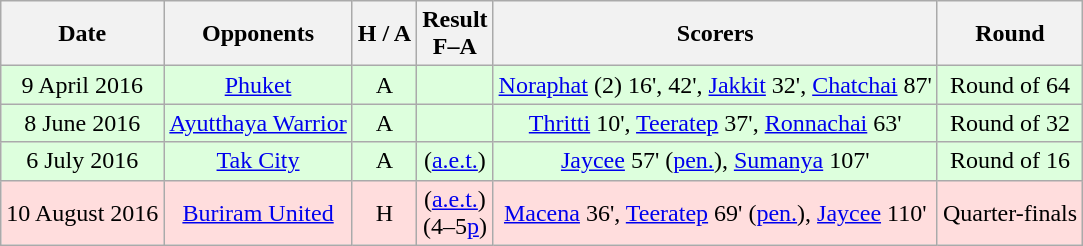<table class="wikitable" style="text-align:center">
<tr>
<th>Date</th>
<th>Opponents</th>
<th>H / A</th>
<th>Result<br>F–A</th>
<th>Scorers</th>
<th>Round</th>
</tr>
<tr bgcolor="#ddffdd">
<td>9 April 2016</td>
<td><a href='#'>Phuket</a></td>
<td>A</td>
<td></td>
<td><a href='#'>Noraphat</a> (2) 16', 42', <a href='#'>Jakkit</a> 32', <a href='#'>Chatchai</a> 87'</td>
<td>Round of 64</td>
</tr>
<tr bgcolor="#ddffdd">
<td>8 June 2016</td>
<td><a href='#'>Ayutthaya Warrior</a></td>
<td>A</td>
<td></td>
<td><a href='#'>Thritti</a> 10', <a href='#'>Teeratep</a> 37', <a href='#'>Ronnachai</a> 63'</td>
<td>Round of 32</td>
</tr>
<tr bgcolor="#ddffdd">
<td>6 July 2016</td>
<td><a href='#'>Tak City</a></td>
<td>A</td>
<td> (<a href='#'>a.e.t.</a>)</td>
<td><a href='#'>Jaycee</a> 57' (<a href='#'>pen.</a>), <a href='#'>Sumanya</a> 107'</td>
<td>Round of 16</td>
</tr>
<tr bgcolor="#ffdddd">
<td>10 August 2016</td>
<td><a href='#'>Buriram United</a></td>
<td>H</td>
<td> (<a href='#'>a.e.t.</a>)<br>(4–5<a href='#'>p</a>)</td>
<td><a href='#'>Macena</a> 36', <a href='#'>Teeratep</a> 69' (<a href='#'>pen.</a>), <a href='#'>Jaycee</a> 110'</td>
<td>Quarter-finals</td>
</tr>
</table>
